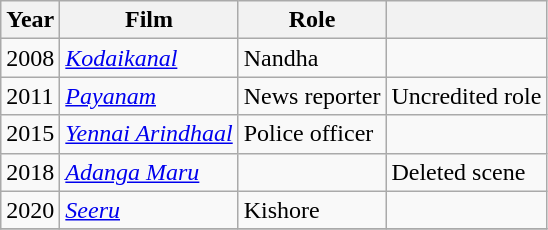<table class="wikitable">
<tr>
<th>Year</th>
<th>Film</th>
<th>Role</th>
<th class="unsortable"></th>
</tr>
<tr>
<td>2008</td>
<td><em><a href='#'>Kodaikanal</a></em></td>
<td>Nandha</td>
<td></td>
</tr>
<tr>
<td>2011</td>
<td><em><a href='#'>Payanam</a></em></td>
<td>News reporter</td>
<td>Uncredited role</td>
</tr>
<tr>
<td>2015</td>
<td><em><a href='#'>Yennai Arindhaal</a></em></td>
<td>Police officer</td>
<td></td>
</tr>
<tr>
<td>2018</td>
<td><em><a href='#'>Adanga Maru</a></em></td>
<td></td>
<td>Deleted scene</td>
</tr>
<tr>
<td>2020</td>
<td><em><a href='#'>Seeru</a></em></td>
<td>Kishore</td>
<td></td>
</tr>
<tr>
</tr>
</table>
